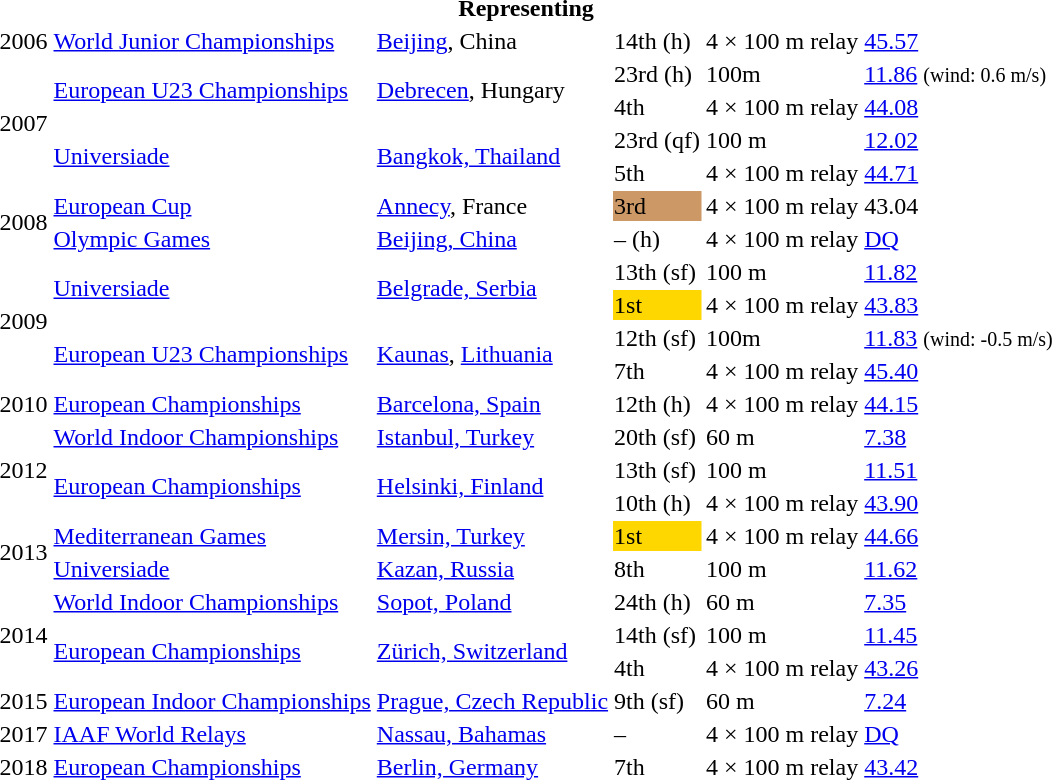<table>
<tr>
<th colspan="6">Representing </th>
</tr>
<tr>
<td>2006</td>
<td><a href='#'>World Junior Championships</a></td>
<td><a href='#'>Beijing</a>, China</td>
<td>14th (h)</td>
<td>4 × 100 m relay</td>
<td><a href='#'>45.57</a></td>
</tr>
<tr>
<td rowspan=4>2007</td>
<td rowspan=2 align=left><a href='#'>European U23 Championships</a></td>
<td rowspan=2 align=left><a href='#'>Debrecen</a>, Hungary</td>
<td>23rd (h)</td>
<td>100m</td>
<td><a href='#'>11.86</a> <small>(wind: 0.6 m/s)</small></td>
</tr>
<tr>
<td>4th</td>
<td>4 × 100 m relay</td>
<td><a href='#'>44.08</a></td>
</tr>
<tr>
<td rowspan=2 align=left><a href='#'>Universiade</a></td>
<td rowspan=2 align=left><a href='#'>Bangkok, Thailand</a></td>
<td>23rd (qf)</td>
<td>100 m</td>
<td><a href='#'>12.02</a></td>
</tr>
<tr>
<td>5th</td>
<td>4 × 100 m relay</td>
<td><a href='#'>44.71</a></td>
</tr>
<tr>
<td rowspan=2>2008</td>
<td align=left><a href='#'>European Cup</a></td>
<td align=left><a href='#'>Annecy</a>, France</td>
<td bgcolor=cc9966>3rd</td>
<td>4 × 100 m relay</td>
<td>43.04 </td>
</tr>
<tr>
<td align=left><a href='#'>Olympic Games</a></td>
<td align=left><a href='#'>Beijing, China</a></td>
<td>– (h)</td>
<td>4 × 100 m relay</td>
<td><a href='#'>DQ</a></td>
</tr>
<tr>
<td rowspan=4>2009</td>
<td rowspan=2 align=left><a href='#'>Universiade</a></td>
<td rowspan=2 align=left><a href='#'>Belgrade, Serbia</a></td>
<td>13th (sf)</td>
<td>100 m</td>
<td><a href='#'>11.82</a></td>
</tr>
<tr>
<td bgcolor="gold">1st</td>
<td>4 × 100 m relay</td>
<td><a href='#'>43.83</a></td>
</tr>
<tr>
<td rowspan=2 align=left><a href='#'>European U23 Championships</a></td>
<td rowspan=2 align=left><a href='#'>Kaunas</a>, <a href='#'>Lithuania</a></td>
<td>12th (sf)</td>
<td>100m</td>
<td><a href='#'>11.83</a> <small>(wind: -0.5 m/s)</small></td>
</tr>
<tr>
<td>7th</td>
<td>4 × 100 m relay</td>
<td><a href='#'>45.40</a></td>
</tr>
<tr>
<td>2010</td>
<td align=left><a href='#'>European Championships</a></td>
<td align=left><a href='#'>Barcelona, Spain</a></td>
<td>12th (h)</td>
<td>4 × 100 m relay</td>
<td><a href='#'>44.15</a></td>
</tr>
<tr>
<td rowspan=3>2012</td>
<td align=left><a href='#'>World Indoor Championships</a></td>
<td align=left><a href='#'>Istanbul, Turkey</a></td>
<td>20th (sf)</td>
<td>60 m</td>
<td><a href='#'>7.38</a></td>
</tr>
<tr>
<td rowspan=2 align=left><a href='#'>European Championships</a></td>
<td rowspan=2 align=left><a href='#'>Helsinki, Finland</a></td>
<td>13th (sf)</td>
<td>100 m</td>
<td><a href='#'>11.51</a></td>
</tr>
<tr>
<td>10th (h)</td>
<td>4 × 100 m relay</td>
<td><a href='#'>43.90</a></td>
</tr>
<tr>
<td rowspan=2>2013</td>
<td align=left><a href='#'>Mediterranean Games</a></td>
<td align=left><a href='#'>Mersin, Turkey</a></td>
<td bgcolor=gold>1st</td>
<td>4 × 100 m relay</td>
<td><a href='#'>44.66</a></td>
</tr>
<tr>
<td align=left><a href='#'>Universiade</a></td>
<td align=left><a href='#'>Kazan, Russia</a></td>
<td>8th</td>
<td>100 m</td>
<td><a href='#'>11.62</a></td>
</tr>
<tr>
<td rowspan=3>2014</td>
<td align=left><a href='#'>World Indoor Championships</a></td>
<td align=left><a href='#'>Sopot, Poland</a></td>
<td>24th (h)</td>
<td>60 m</td>
<td><a href='#'>7.35</a></td>
</tr>
<tr>
<td rowspan=2 align=left><a href='#'>European Championships</a></td>
<td rowspan=2 align=left><a href='#'>Zürich, Switzerland</a></td>
<td>14th (sf)</td>
<td>100 m</td>
<td><a href='#'>11.45</a></td>
</tr>
<tr>
<td>4th</td>
<td>4 × 100 m relay</td>
<td><a href='#'>43.26</a></td>
</tr>
<tr>
<td>2015</td>
<td align=left><a href='#'>European Indoor Championships</a></td>
<td align=left><a href='#'>Prague, Czech Republic</a></td>
<td>9th (sf)</td>
<td>60 m</td>
<td><a href='#'>7.24</a></td>
</tr>
<tr>
<td>2017</td>
<td align=left><a href='#'>IAAF World Relays</a></td>
<td align=left><a href='#'>Nassau, Bahamas</a></td>
<td>–</td>
<td>4 × 100 m relay</td>
<td><a href='#'>DQ</a></td>
</tr>
<tr>
<td>2018</td>
<td align=left><a href='#'>European Championships</a></td>
<td align=left><a href='#'>Berlin, Germany</a></td>
<td>7th</td>
<td>4 × 100 m relay</td>
<td><a href='#'>43.42</a></td>
</tr>
</table>
